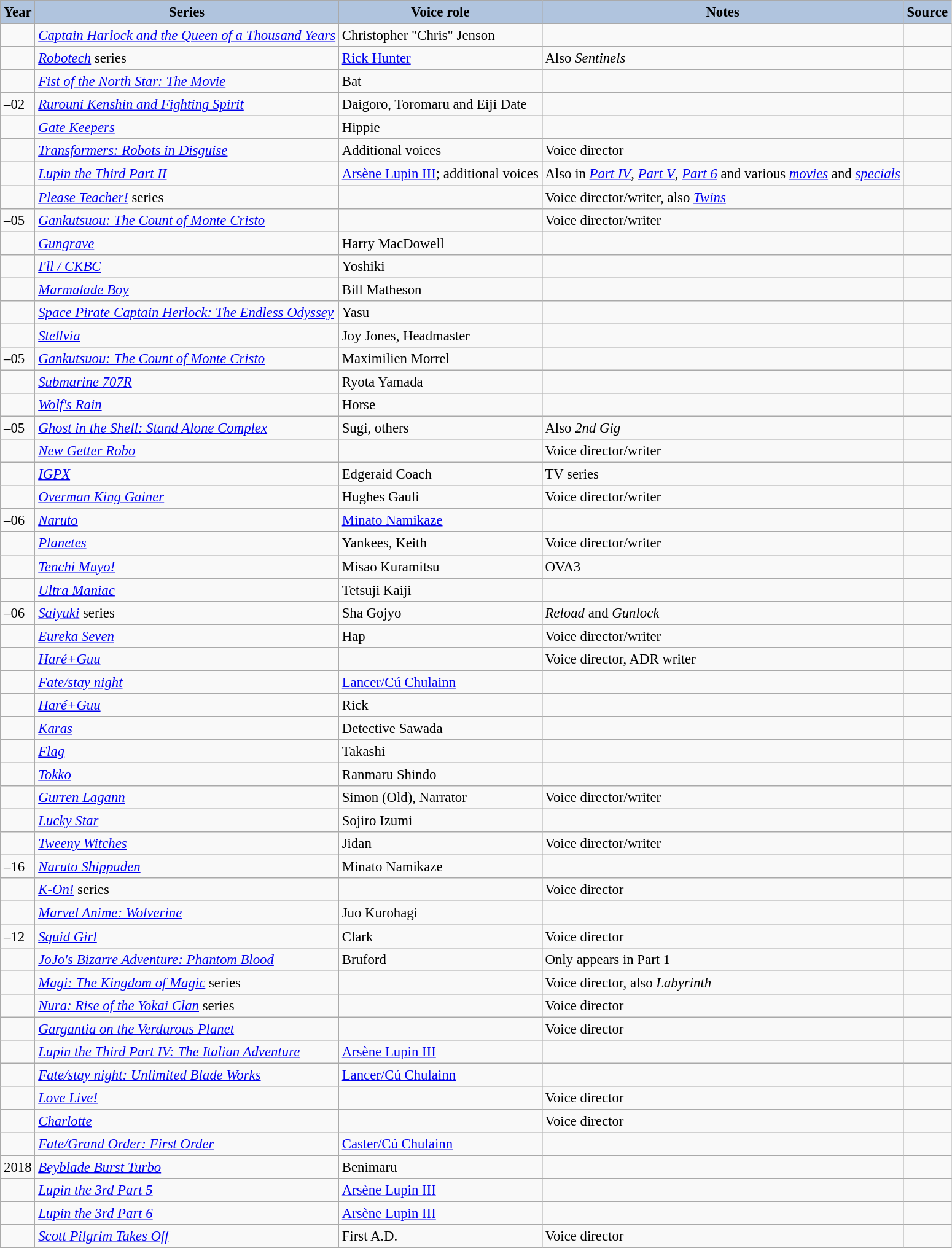<table class="wikitable sortable plainrowheaders" style="width=95%;  font-size: 95%;">
<tr>
<th style="background:#b0c4de;">Year </th>
<th style="background:#b0c4de;">Series</th>
<th style="background:#b0c4de;">Voice role </th>
<th style="background:#b0c4de;" class="unsortable">Notes </th>
<th style="background:#b0c4de;" class="unsortable">Source</th>
</tr>
<tr>
<td></td>
<td><em><a href='#'>Captain Harlock and the Queen of a Thousand Years</a></em></td>
<td>Christopher "Chris" Jenson</td>
<td></td>
<td></td>
</tr>
<tr>
<td></td>
<td><em><a href='#'>Robotech</a></em> series</td>
<td><a href='#'>Rick Hunter</a></td>
<td>Also <em>Sentinels</em></td>
<td></td>
</tr>
<tr>
<td></td>
<td><em><a href='#'>Fist of the North Star: The Movie</a></em></td>
<td>Bat</td>
<td></td>
<td></td>
</tr>
<tr>
<td>–02</td>
<td><em><a href='#'>Rurouni Kenshin and Fighting Spirit</a></em></td>
<td>Daigoro, Toromaru and Eiji Date</td>
<td></td>
<td></td>
</tr>
<tr>
<td></td>
<td><em><a href='#'>Gate Keepers</a></em></td>
<td>Hippie</td>
<td></td>
<td></td>
</tr>
<tr>
<td></td>
<td><em><a href='#'>Transformers: Robots in Disguise</a></em></td>
<td>Additional voices</td>
<td>Voice director</td>
<td></td>
</tr>
<tr>
<td></td>
<td><em><a href='#'>Lupin the Third Part II</a></em></td>
<td><a href='#'>Arsène Lupin III</a>; additional voices</td>
<td>Also in <em><a href='#'>Part IV</a></em>, <em><a href='#'>Part V</a></em>, <em><a href='#'>Part 6</a></em> and various <em><a href='#'>movies</a></em> and <em><a href='#'>specials</a></em></td>
<td></td>
</tr>
<tr>
<td></td>
<td><em><a href='#'>Please Teacher!</a></em> series</td>
<td></td>
<td>Voice director/writer, also <em><a href='#'>Twins</a></em></td>
<td></td>
</tr>
<tr>
<td>–05</td>
<td><em><a href='#'>Gankutsuou: The Count of Monte Cristo</a></em></td>
<td></td>
<td>Voice director/writer</td>
<td></td>
</tr>
<tr>
<td></td>
<td><em><a href='#'>Gungrave</a></em></td>
<td>Harry MacDowell</td>
<td></td>
<td></td>
</tr>
<tr>
<td></td>
<td><em><a href='#'>I'll / CKBC</a></em></td>
<td>Yoshiki</td>
<td></td>
<td></td>
</tr>
<tr>
<td></td>
<td><em><a href='#'>Marmalade Boy</a></em></td>
<td>Bill Matheson</td>
<td></td>
<td></td>
</tr>
<tr>
<td></td>
<td><em><a href='#'>Space Pirate Captain Herlock: The Endless Odyssey</a></em></td>
<td>Yasu</td>
<td></td>
<td></td>
</tr>
<tr>
<td></td>
<td><em><a href='#'>Stellvia</a></em></td>
<td>Joy Jones, Headmaster</td>
<td></td>
<td></td>
</tr>
<tr>
<td>–05</td>
<td><em><a href='#'>Gankutsuou: The Count of Monte Cristo</a></em></td>
<td>Maximilien Morrel</td>
<td></td>
<td></td>
</tr>
<tr>
<td></td>
<td><em><a href='#'>Submarine 707R</a></em></td>
<td>Ryota Yamada</td>
<td></td>
<td></td>
</tr>
<tr>
<td></td>
<td><em><a href='#'>Wolf's Rain</a></em></td>
<td>Horse</td>
<td></td>
<td></td>
</tr>
<tr>
<td>–05</td>
<td><em><a href='#'>Ghost in the Shell: Stand Alone Complex</a></em></td>
<td>Sugi, others</td>
<td>Also <em>2nd Gig</em></td>
<td></td>
</tr>
<tr>
<td></td>
<td><em><a href='#'>New Getter Robo</a></em></td>
<td></td>
<td>Voice director/writer</td>
<td></td>
</tr>
<tr>
<td></td>
<td><em><a href='#'>IGPX</a></em></td>
<td>Edgeraid Coach</td>
<td>TV series</td>
<td></td>
</tr>
<tr>
<td></td>
<td><em><a href='#'>Overman King Gainer</a></em></td>
<td>Hughes Gauli</td>
<td>Voice director/writer</td>
<td></td>
</tr>
<tr>
<td>–06</td>
<td><em><a href='#'>Naruto</a></em></td>
<td><a href='#'>Minato Namikaze</a></td>
<td></td>
<td></td>
</tr>
<tr>
<td></td>
<td><em><a href='#'>Planetes</a></em></td>
<td>Yankees, Keith</td>
<td>Voice director/writer</td>
<td></td>
</tr>
<tr>
<td></td>
<td><em><a href='#'>Tenchi Muyo!</a></em></td>
<td>Misao Kuramitsu</td>
<td>OVA3</td>
<td></td>
</tr>
<tr>
<td></td>
<td><em><a href='#'>Ultra Maniac</a></em></td>
<td>Tetsuji Kaiji</td>
<td></td>
<td></td>
</tr>
<tr>
<td>–06</td>
<td><em><a href='#'>Saiyuki</a></em> series</td>
<td>Sha Gojyo</td>
<td><em>Reload</em> and <em>Gunlock</em></td>
<td></td>
</tr>
<tr>
<td></td>
<td><em><a href='#'>Eureka Seven</a></em></td>
<td>Hap</td>
<td>Voice director/writer</td>
<td></td>
</tr>
<tr>
<td></td>
<td><em><a href='#'>Haré+Guu</a></em></td>
<td></td>
<td>Voice director, ADR writer</td>
<td></td>
</tr>
<tr>
<td></td>
<td><em><a href='#'>Fate/stay night</a></em></td>
<td><a href='#'>Lancer/Cú Chulainn</a></td>
<td></td>
<td></td>
</tr>
<tr>
<td></td>
<td><em><a href='#'>Haré+Guu</a></em></td>
<td>Rick</td>
<td></td>
<td></td>
</tr>
<tr>
<td></td>
<td><em><a href='#'>Karas</a></em></td>
<td>Detective Sawada</td>
<td></td>
<td></td>
</tr>
<tr>
<td></td>
<td><em><a href='#'>Flag</a></em></td>
<td>Takashi</td>
<td></td>
<td></td>
</tr>
<tr>
<td></td>
<td><em><a href='#'>Tokko</a></em></td>
<td>Ranmaru Shindo</td>
<td></td>
<td></td>
</tr>
<tr>
<td></td>
<td><em><a href='#'>Gurren Lagann</a></em></td>
<td>Simon (Old), Narrator</td>
<td>Voice director/writer</td>
<td></td>
</tr>
<tr>
<td></td>
<td><em><a href='#'>Lucky Star</a></em></td>
<td>Sojiro Izumi</td>
<td></td>
<td></td>
</tr>
<tr>
<td></td>
<td><em><a href='#'>Tweeny Witches</a></em></td>
<td>Jidan</td>
<td>Voice director/writer</td>
<td></td>
</tr>
<tr>
<td>–16</td>
<td><em><a href='#'>Naruto Shippuden</a></em></td>
<td>Minato Namikaze</td>
<td></td>
<td></td>
</tr>
<tr>
<td></td>
<td><em><a href='#'>K-On!</a></em> series</td>
<td></td>
<td>Voice director</td>
<td></td>
</tr>
<tr>
<td></td>
<td><em><a href='#'>Marvel Anime: Wolverine</a></em></td>
<td>Juo Kurohagi</td>
<td></td>
<td></td>
</tr>
<tr>
<td>–12</td>
<td><em><a href='#'>Squid Girl</a></em></td>
<td>Clark</td>
<td>Voice director</td>
<td></td>
</tr>
<tr>
<td></td>
<td><em><a href='#'>JoJo's Bizarre Adventure: Phantom Blood</a></em></td>
<td>Bruford</td>
<td>Only appears in Part 1</td>
<td></td>
</tr>
<tr>
<td></td>
<td><em><a href='#'>Magi: The Kingdom of Magic</a></em> series</td>
<td></td>
<td>Voice director, also <em>Labyrinth</em></td>
<td></td>
</tr>
<tr>
<td></td>
<td><em><a href='#'>Nura: Rise of the Yokai Clan</a></em> series</td>
<td></td>
<td>Voice director</td>
<td></td>
</tr>
<tr>
<td></td>
<td><em><a href='#'>Gargantia on the Verdurous Planet</a></em></td>
<td></td>
<td>Voice director</td>
<td></td>
</tr>
<tr>
<td></td>
<td><em><a href='#'>Lupin the Third Part IV: The Italian Adventure</a></em></td>
<td><a href='#'>Arsène Lupin III</a></td>
<td></td>
<td></td>
</tr>
<tr>
<td></td>
<td><em><a href='#'>Fate/stay night: Unlimited Blade Works</a></em></td>
<td><a href='#'>Lancer/Cú Chulainn</a></td>
<td></td>
<td></td>
</tr>
<tr>
<td></td>
<td><em><a href='#'>Love Live!</a></em></td>
<td></td>
<td>Voice director</td>
<td></td>
</tr>
<tr>
<td></td>
<td><em><a href='#'>Charlotte</a></em></td>
<td></td>
<td>Voice director</td>
<td></td>
</tr>
<tr>
<td></td>
<td><em><a href='#'>Fate/Grand Order: First Order</a></em></td>
<td><a href='#'>Caster/Cú Chulainn</a></td>
<td></td>
<td></td>
</tr>
<tr>
<td>2018</td>
<td><em><a href='#'>Beyblade Burst Turbo</a></em></td>
<td>Benimaru</td>
<td></td>
<td></td>
</tr>
<tr>
</tr>
<tr>
<td></td>
<td><em><a href='#'>Lupin the 3rd Part 5</a></em></td>
<td><a href='#'>Arsène Lupin III</a></td>
<td></td>
<td></td>
</tr>
<tr>
<td></td>
<td><em><a href='#'>Lupin the 3rd Part 6</a></em></td>
<td><a href='#'>Arsène Lupin III</a></td>
<td></td>
<td></td>
</tr>
<tr>
<td></td>
<td><em><a href='#'>Scott Pilgrim Takes Off</a></em></td>
<td>First A.D.</td>
<td>Voice director</td>
</tr>
</table>
